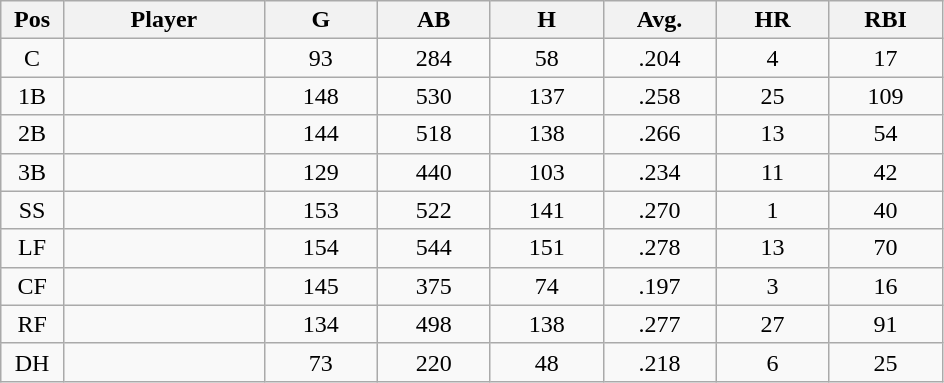<table class="wikitable sortable">
<tr>
<th bgcolor="#DDDDFF" width="5%">Pos</th>
<th bgcolor="#DDDDFF" width="16%">Player</th>
<th bgcolor="#DDDDFF" width="9%">G</th>
<th bgcolor="#DDDDFF" width="9%">AB</th>
<th bgcolor="#DDDDFF" width="9%">H</th>
<th bgcolor="#DDDDFF" width="9%">Avg.</th>
<th bgcolor="#DDDDFF" width="9%">HR</th>
<th bgcolor="#DDDDFF" width="9%">RBI</th>
</tr>
<tr align="center">
<td>C</td>
<td></td>
<td>93</td>
<td>284</td>
<td>58</td>
<td>.204</td>
<td>4</td>
<td>17</td>
</tr>
<tr align="center">
<td>1B</td>
<td></td>
<td>148</td>
<td>530</td>
<td>137</td>
<td>.258</td>
<td>25</td>
<td>109</td>
</tr>
<tr align="center">
<td>2B</td>
<td></td>
<td>144</td>
<td>518</td>
<td>138</td>
<td>.266</td>
<td>13</td>
<td>54</td>
</tr>
<tr align="center">
<td>3B</td>
<td></td>
<td>129</td>
<td>440</td>
<td>103</td>
<td>.234</td>
<td>11</td>
<td>42</td>
</tr>
<tr align="center">
<td>SS</td>
<td></td>
<td>153</td>
<td>522</td>
<td>141</td>
<td>.270</td>
<td>1</td>
<td>40</td>
</tr>
<tr align="center">
<td>LF</td>
<td></td>
<td>154</td>
<td>544</td>
<td>151</td>
<td>.278</td>
<td>13</td>
<td>70</td>
</tr>
<tr align="center">
<td>CF</td>
<td></td>
<td>145</td>
<td>375</td>
<td>74</td>
<td>.197</td>
<td>3</td>
<td>16</td>
</tr>
<tr align="center">
<td>RF</td>
<td></td>
<td>134</td>
<td>498</td>
<td>138</td>
<td>.277</td>
<td>27</td>
<td>91</td>
</tr>
<tr align="center">
<td>DH</td>
<td></td>
<td>73</td>
<td>220</td>
<td>48</td>
<td>.218</td>
<td>6</td>
<td>25</td>
</tr>
</table>
